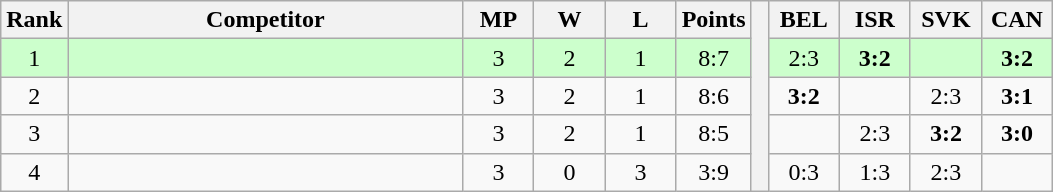<table class="wikitable" style="text-align:center">
<tr>
<th>Rank</th>
<th style="width:16em">Competitor</th>
<th style="width:2.5em">MP</th>
<th style="width:2.5em">W</th>
<th style="width:2.5em">L</th>
<th>Points</th>
<th rowspan="5"> </th>
<th style="width:2.5em">BEL</th>
<th style="width:2.5em">ISR</th>
<th style="width:2.5em">SVK</th>
<th style="width:2.5em">CAN</th>
</tr>
<tr style="background:#cfc;">
<td>1</td>
<td style="text-align:left"></td>
<td>3</td>
<td>2</td>
<td>1</td>
<td>8:7</td>
<td>2:3</td>
<td><strong>3:2</strong></td>
<td></td>
<td><strong>3:2</strong></td>
</tr>
<tr>
<td>2</td>
<td style="text-align:left"></td>
<td>3</td>
<td>2</td>
<td>1</td>
<td>8:6</td>
<td><strong>3:2</strong></td>
<td></td>
<td>2:3</td>
<td><strong>3:1</strong></td>
</tr>
<tr>
<td>3</td>
<td style="text-align:left"></td>
<td>3</td>
<td>2</td>
<td>1</td>
<td>8:5</td>
<td></td>
<td>2:3</td>
<td><strong>3:2</strong></td>
<td><strong>3:0</strong></td>
</tr>
<tr>
<td>4</td>
<td style="text-align:left"></td>
<td>3</td>
<td>0</td>
<td>3</td>
<td>3:9</td>
<td>0:3</td>
<td>1:3</td>
<td>2:3</td>
<td></td>
</tr>
</table>
